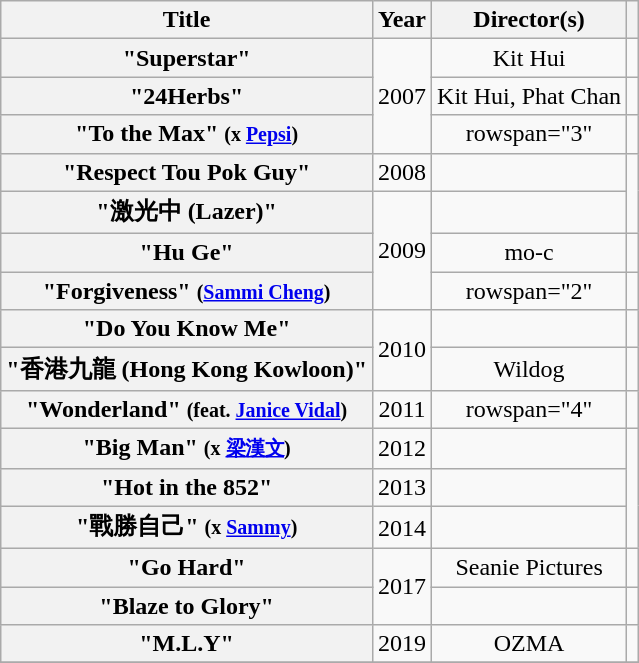<table class="wikitable plainrowheaders" style="text-align:center;">
<tr>
<th>Title</th>
<th>Year</th>
<th>Director(s)</th>
<th></th>
</tr>
<tr>
<th scope="row">"Superstar"</th>
<td rowspan="3">2007</td>
<td>Kit Hui</td>
<td></td>
</tr>
<tr>
<th scope="row">"24Herbs"</th>
<td>Kit Hui, Phat Chan</td>
<td></td>
</tr>
<tr>
<th scope="row">"To the Max" <small>(x <a href='#'>Pepsi</a>)</small></th>
<td>rowspan="3" </td>
<td></td>
</tr>
<tr>
<th scope="row">"Respect Tou Pok Guy"</th>
<td>2008</td>
<td></td>
</tr>
<tr>
<th scope="row">"激光中 (Lazer)"</th>
<td rowspan="3">2009</td>
<td></td>
</tr>
<tr>
<th scope="row">"Hu Ge"</th>
<td>mo-c</td>
<td></td>
</tr>
<tr>
<th scope="row">"Forgiveness" <small>(<a href='#'>Sammi Cheng</a>)</small></th>
<td>rowspan="2" </td>
<td></td>
</tr>
<tr>
<th scope="row">"Do You Know Me"</th>
<td rowspan="2">2010</td>
<td></td>
</tr>
<tr>
<th scope="row">"香港九龍 (Hong Kong Kowloon)"</th>
<td>Wildog</td>
<td></td>
</tr>
<tr>
<th scope="row">"Wonderland" <small>(feat. <a href='#'>Janice Vidal</a>)</small></th>
<td>2011</td>
<td>rowspan="4" </td>
<td></td>
</tr>
<tr>
<th scope="row">"Big Man" <small>(x <a href='#'>梁漢文</a>)</small></th>
<td>2012</td>
<td></td>
</tr>
<tr>
<th scope="row">"Hot in the 852"</th>
<td>2013</td>
<td></td>
</tr>
<tr>
<th scope="row">"戰勝自己" <small>(x <a href='#'>Sammy</a>)</small></th>
<td>2014</td>
<td></td>
</tr>
<tr>
<th scope="row">"Go Hard"</th>
<td rowspan="2">2017</td>
<td>Seanie Pictures</td>
<td></td>
</tr>
<tr>
<th scope="row">"Blaze to Glory"</th>
<td></td>
<td></td>
</tr>
<tr>
<th scope="row">"M.L.Y"</th>
<td>2019</td>
<td>OZMA</td>
<td></td>
</tr>
<tr>
</tr>
</table>
